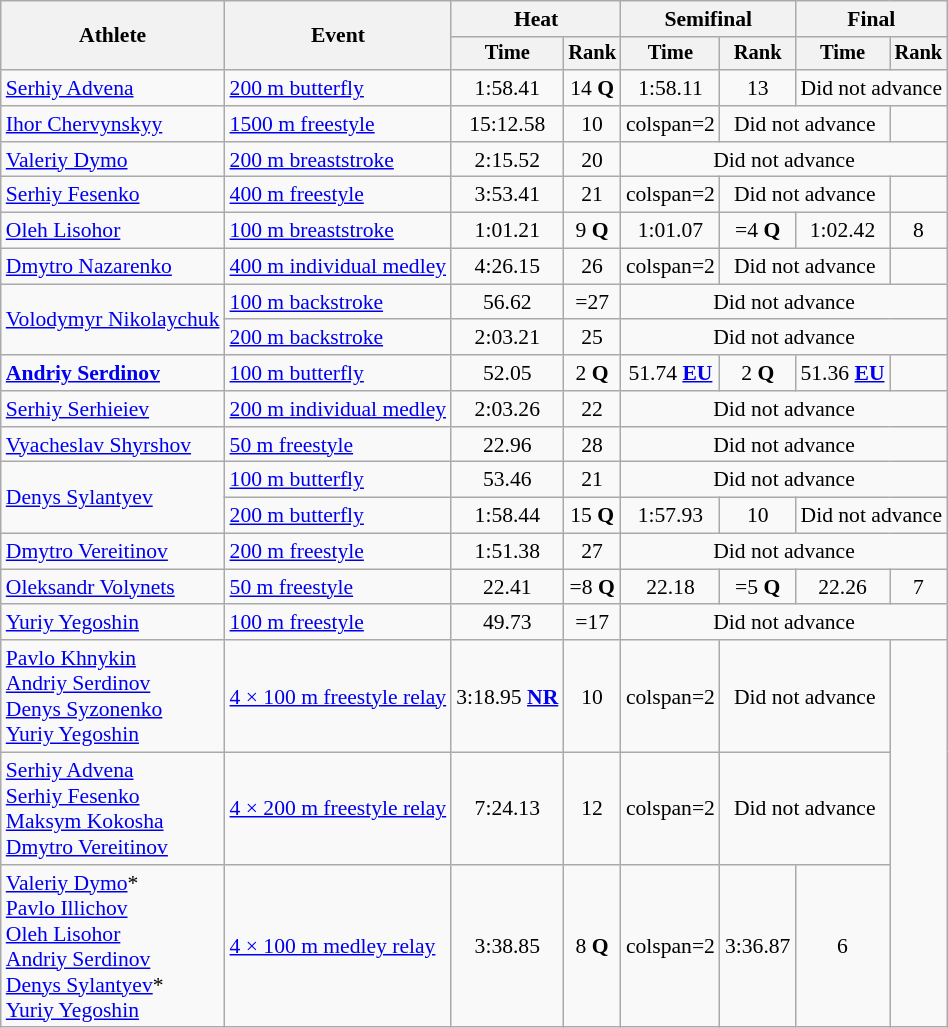<table class=wikitable style="font-size:90%">
<tr>
<th rowspan="2">Athlete</th>
<th rowspan="2">Event</th>
<th colspan="2">Heat</th>
<th colspan="2">Semifinal</th>
<th colspan="2">Final</th>
</tr>
<tr style="font-size:95%">
<th>Time</th>
<th>Rank</th>
<th>Time</th>
<th>Rank</th>
<th>Time</th>
<th>Rank</th>
</tr>
<tr align=center>
<td align=left><a href='#'>Serhiy Advena</a></td>
<td align=left><a href='#'>200 m butterfly</a></td>
<td>1:58.41</td>
<td>14 <strong>Q</strong></td>
<td>1:58.11</td>
<td>13</td>
<td colspan=2>Did not advance</td>
</tr>
<tr align=center>
<td align=left><a href='#'>Ihor Chervynskyy</a></td>
<td align=left><a href='#'>1500 m freestyle</a></td>
<td>15:12.58</td>
<td>10</td>
<td>colspan=2 </td>
<td colspan=2>Did not advance</td>
</tr>
<tr align=center>
<td align=left><a href='#'>Valeriy Dymo</a></td>
<td align=left><a href='#'>200 m breaststroke</a></td>
<td>2:15.52</td>
<td>20</td>
<td colspan=4>Did not advance</td>
</tr>
<tr align=center>
<td align=left><a href='#'>Serhiy Fesenko</a></td>
<td align=left><a href='#'>400 m freestyle</a></td>
<td>3:53.41</td>
<td>21</td>
<td>colspan=2 </td>
<td colspan=2>Did not advance</td>
</tr>
<tr align=center>
<td align=left><a href='#'>Oleh Lisohor</a></td>
<td align=left><a href='#'>100 m breaststroke</a></td>
<td>1:01.21</td>
<td>9 <strong>Q</strong></td>
<td>1:01.07</td>
<td>=4 <strong>Q</strong></td>
<td>1:02.42</td>
<td>8</td>
</tr>
<tr align=center>
<td align=left><a href='#'>Dmytro Nazarenko</a></td>
<td align=left><a href='#'>400 m individual medley</a></td>
<td>4:26.15</td>
<td>26</td>
<td>colspan=2 </td>
<td colspan=2>Did not advance</td>
</tr>
<tr align=center>
<td align=left rowspan=2><a href='#'>Volodymyr Nikolaychuk</a></td>
<td align=left><a href='#'>100 m backstroke</a></td>
<td>56.62</td>
<td>=27</td>
<td colspan=4>Did not advance</td>
</tr>
<tr align=center>
<td align=left><a href='#'>200 m backstroke</a></td>
<td>2:03.21</td>
<td>25</td>
<td colspan=4>Did not advance</td>
</tr>
<tr align=center>
<td align=left><strong><a href='#'>Andriy Serdinov</a></strong></td>
<td align=left><a href='#'>100 m butterfly</a></td>
<td>52.05</td>
<td>2 <strong>Q</strong></td>
<td>51.74 <strong><a href='#'>EU</a></strong></td>
<td>2 <strong>Q</strong></td>
<td>51.36 <strong><a href='#'>EU</a></strong></td>
<td></td>
</tr>
<tr align=center>
<td align=left><a href='#'>Serhiy Serhieiev</a></td>
<td align=left><a href='#'>200 m individual medley</a></td>
<td>2:03.26</td>
<td>22</td>
<td colspan=4>Did not advance</td>
</tr>
<tr align=center>
<td align=left><a href='#'>Vyacheslav Shyrshov</a></td>
<td align=left><a href='#'>50 m freestyle</a></td>
<td>22.96</td>
<td>28</td>
<td colspan=4>Did not advance</td>
</tr>
<tr align=center>
<td align=left rowspan=2><a href='#'>Denys Sylantyev</a></td>
<td align=left><a href='#'>100 m butterfly</a></td>
<td>53.46</td>
<td>21</td>
<td colspan=4>Did not advance</td>
</tr>
<tr align=center>
<td align=left><a href='#'>200 m butterfly</a></td>
<td>1:58.44</td>
<td>15 <strong>Q</strong></td>
<td>1:57.93</td>
<td>10</td>
<td colspan=2>Did not advance</td>
</tr>
<tr align=center>
<td align=left><a href='#'>Dmytro Vereitinov</a></td>
<td align=left><a href='#'>200 m freestyle</a></td>
<td>1:51.38</td>
<td>27</td>
<td colspan=4>Did not advance</td>
</tr>
<tr align=center>
<td align=left><a href='#'>Oleksandr Volynets</a></td>
<td align=left><a href='#'>50 m freestyle</a></td>
<td>22.41</td>
<td>=8 <strong>Q</strong></td>
<td>22.18</td>
<td>=5 <strong>Q</strong></td>
<td>22.26</td>
<td>7</td>
</tr>
<tr align=center>
<td align=left><a href='#'>Yuriy Yegoshin</a></td>
<td align=left><a href='#'>100 m freestyle</a></td>
<td>49.73</td>
<td>=17</td>
<td colspan=4>Did not advance</td>
</tr>
<tr align=center>
<td align=left><a href='#'>Pavlo Khnykin</a><br><a href='#'>Andriy Serdinov</a><br><a href='#'>Denys Syzonenko</a><br><a href='#'>Yuriy Yegoshin</a></td>
<td align=left><a href='#'>4 × 100 m freestyle relay</a></td>
<td>3:18.95 <strong><a href='#'>NR</a></strong></td>
<td>10</td>
<td>colspan=2 </td>
<td colspan=2>Did not advance</td>
</tr>
<tr align=center>
<td align=left><a href='#'>Serhiy Advena</a><br><a href='#'>Serhiy Fesenko</a><br><a href='#'>Maksym Kokosha</a><br><a href='#'>Dmytro Vereitinov</a></td>
<td align=left><a href='#'>4 × 200 m freestyle relay</a></td>
<td>7:24.13</td>
<td>12</td>
<td>colspan=2 </td>
<td colspan=2>Did not advance</td>
</tr>
<tr align=center>
<td align=left><a href='#'>Valeriy Dymo</a>*<br><a href='#'>Pavlo Illichov</a><br><a href='#'>Oleh Lisohor</a><br><a href='#'>Andriy Serdinov</a><br><a href='#'>Denys Sylantyev</a>*<br><a href='#'>Yuriy Yegoshin</a></td>
<td align=left><a href='#'>4 × 100 m medley relay</a></td>
<td>3:38.85</td>
<td>8 <strong>Q</strong></td>
<td>colspan=2 </td>
<td>3:36.87</td>
<td>6</td>
</tr>
</table>
